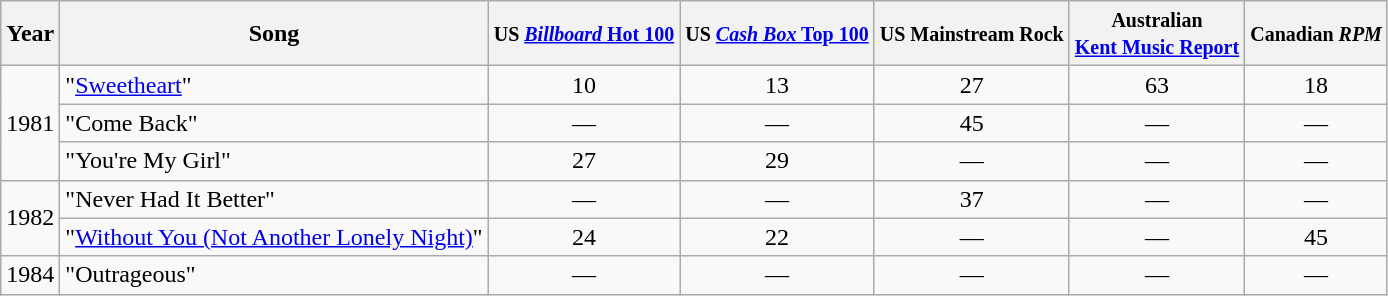<table class="wikitable">
<tr>
<th>Year</th>
<th>Song</th>
<th><small>US <a href='#'><em>Billboard</em> Hot 100</a></small></th>
<th><small>US <a href='#'><em>Cash Box</em> Top 100</a></small></th>
<th><small>US Mainstream Rock</small></th>
<th><small>Australian <br><a href='#'>Kent Music Report</a></small></th>
<th><small>Canadian <em>RPM</em></small></th>
</tr>
<tr>
<td rowspan="3">1981</td>
<td>"<a href='#'>Sweetheart</a>"</td>
<td style="text-align:center;">10</td>
<td style="text-align:center;">13</td>
<td style="text-align:center;">27</td>
<td style="text-align:center;">63</td>
<td style="text-align:center;">18</td>
</tr>
<tr>
<td>"Come Back"</td>
<td style="text-align:center;">—</td>
<td style="text-align:center;">—</td>
<td style="text-align:center;">45</td>
<td style="text-align:center;">—</td>
<td style="text-align:center;">—</td>
</tr>
<tr>
<td>"You're My Girl"</td>
<td style="text-align:center;">27</td>
<td style="text-align:center;">29</td>
<td style="text-align:center;">—</td>
<td style="text-align:center;">—</td>
<td style="text-align:center;">—</td>
</tr>
<tr>
<td rowspan="2">1982</td>
<td>"Never Had It Better"</td>
<td style="text-align:center;">—</td>
<td style="text-align:center;">—</td>
<td style="text-align:center;">37</td>
<td style="text-align:center;">—</td>
<td style="text-align:center;">—</td>
</tr>
<tr>
<td>"<a href='#'>Without You (Not Another Lonely Night)</a>"</td>
<td style="text-align:center;">24</td>
<td style="text-align:center;">22</td>
<td style="text-align:center;">—</td>
<td style="text-align:center;">—</td>
<td style="text-align:center;">45</td>
</tr>
<tr>
<td>1984</td>
<td>"Outrageous"</td>
<td style="text-align:center;">—</td>
<td style="text-align:center;">—</td>
<td style="text-align:center;">—</td>
<td style="text-align:center;">—</td>
<td style="text-align:center;">—</td>
</tr>
</table>
